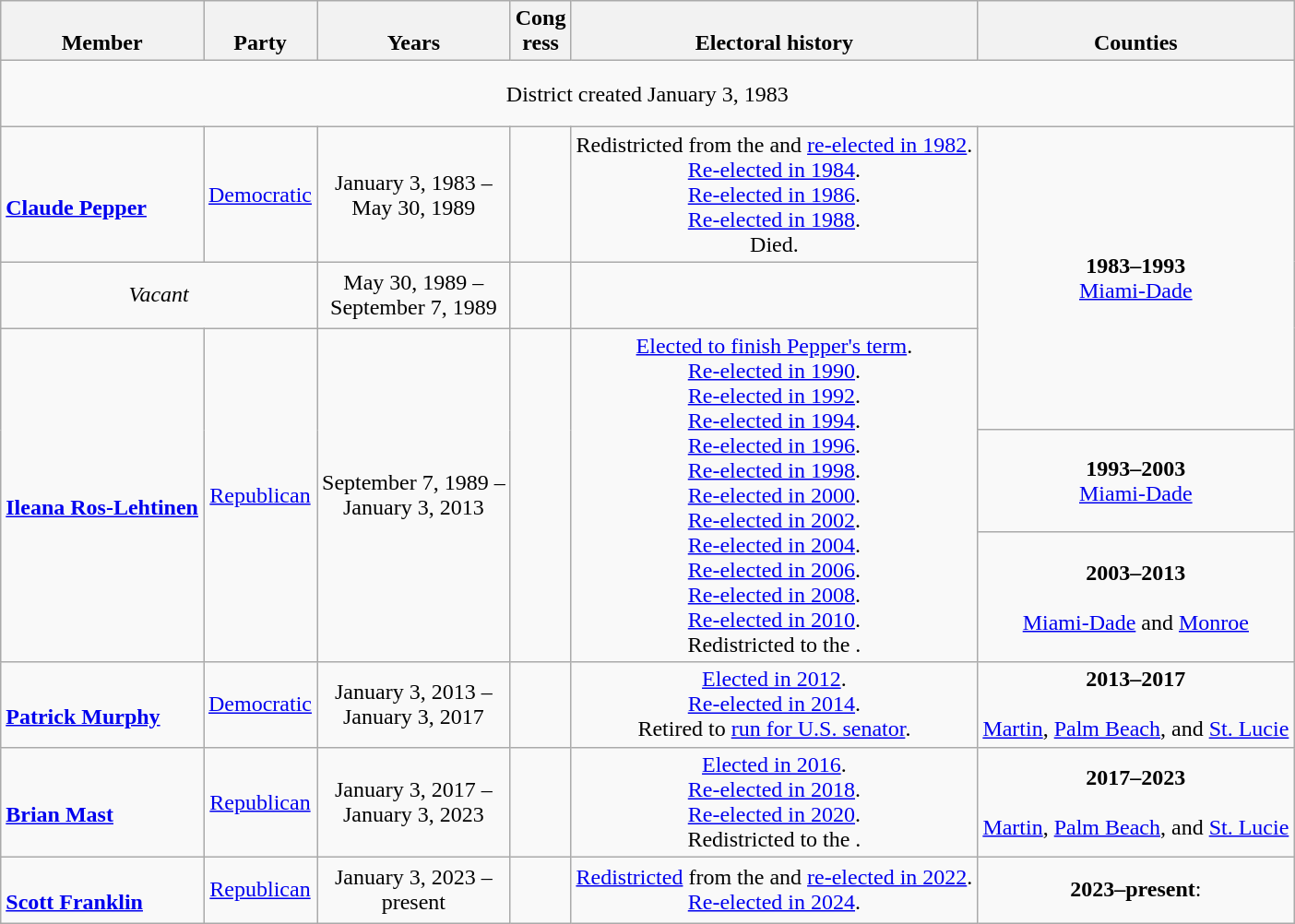<table class=wikitable style="text-align:center">
<tr valign=bottom>
<th>Member</th>
<th>Party</th>
<th>Years</th>
<th>Cong<br>ress</th>
<th>Electoral history</th>
<th>Counties</th>
</tr>
<tr style="height:3em">
<td colspan=6>District created January 3, 1983</td>
</tr>
<tr style="height:3em">
<td align=left><br><strong><a href='#'>Claude Pepper</a></strong><br></td>
<td><a href='#'>Democratic</a></td>
<td nowrap>January 3, 1983 –<br>May 30, 1989</td>
<td></td>
<td>Redistricted from the  and <a href='#'>re-elected in 1982</a>.<br><a href='#'>Re-elected in 1984</a>.<br><a href='#'>Re-elected in 1986</a>.<br><a href='#'>Re-elected in 1988</a>.<br>Died.</td>
<td rowspan=3><strong>1983–1993</strong><br><a href='#'>Miami-Dade</a></td>
</tr>
<tr style="height:3em">
<td colspan=2><em>Vacant</em></td>
<td nowrap>May 30, 1989 –<br>September 7, 1989</td>
<td></td>
</tr>
<tr style="height:3em">
<td rowspan=3 align=left><br><strong><a href='#'>Ileana Ros-Lehtinen</a></strong><br></td>
<td rowspan=3 ><a href='#'>Republican</a></td>
<td rowspan=3 nowrap>September 7, 1989 –<br>January 3, 2013</td>
<td rowspan=3></td>
<td rowspan=3><a href='#'>Elected to finish Pepper's term</a>.<br><a href='#'>Re-elected in 1990</a>.<br><a href='#'>Re-elected in 1992</a>.<br><a href='#'>Re-elected in 1994</a>.<br><a href='#'>Re-elected in 1996</a>.<br><a href='#'>Re-elected in 1998</a>.<br><a href='#'>Re-elected in 2000</a>.<br><a href='#'>Re-elected in 2002</a>.<br><a href='#'>Re-elected in 2004</a>.<br><a href='#'>Re-elected in 2006</a>.<br><a href='#'>Re-elected in 2008</a>.<br><a href='#'>Re-elected in 2010</a>.<br>Redistricted to the .</td>
</tr>
<tr style="height:3em">
<td><strong>1993–2003</strong><br><a href='#'>Miami-Dade</a></td>
</tr>
<tr style="height:3em">
<td><strong>2003–2013</strong><br><br><a href='#'>Miami-Dade</a> and <a href='#'>Monroe</a></td>
</tr>
<tr style="height:3em">
<td align=left><br><strong><a href='#'>Patrick Murphy</a></strong><br></td>
<td><a href='#'>Democratic</a></td>
<td nowrap>January 3, 2013 –<br>January 3, 2017</td>
<td></td>
<td><a href='#'>Elected in 2012</a>.<br><a href='#'>Re-elected in 2014</a>.<br>Retired to <a href='#'>run for U.S. senator</a>.</td>
<td><strong>2013–2017</strong><br><br><a href='#'>Martin</a>, <a href='#'>Palm Beach</a>, and <a href='#'>St. Lucie</a></td>
</tr>
<tr style="height:3em">
<td align=left><br><strong><a href='#'>Brian Mast</a></strong><br></td>
<td><a href='#'>Republican</a></td>
<td nowrap>January 3, 2017 –<br>January 3, 2023</td>
<td></td>
<td><a href='#'>Elected in 2016</a>.<br><a href='#'>Re-elected in 2018</a>.<br><a href='#'>Re-elected in 2020</a>.<br>Redistricted to the .</td>
<td><strong>2017–2023</strong><br><br><a href='#'>Martin</a>, <a href='#'>Palm Beach</a>, and <a href='#'>St. Lucie</a></td>
</tr>
<tr style="height:3em">
<td align=left><br><strong><a href='#'>Scott Franklin</a></strong><br></td>
<td><a href='#'>Republican</a></td>
<td nowrap>January 3, 2023 –<br>present</td>
<td></td>
<td><a href='#'>Redistricted</a> from the  and <a href='#'>re-elected in 2022</a>.<br><a href='#'>Re-elected in 2024</a>.</td>
<td><strong>2023–present</strong>:<br></td>
</tr>
</table>
